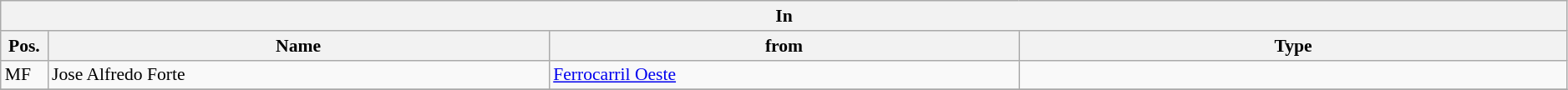<table class="wikitable" style="font-size:90%;width:99%;">
<tr>
<th colspan="4">In</th>
</tr>
<tr>
<th width=3%>Pos.</th>
<th width=32%>Name</th>
<th width=30%>from</th>
<th width=35%>Type</th>
</tr>
<tr>
<td>MF</td>
<td>Jose Alfredo Forte</td>
<td><a href='#'>Ferrocarril Oeste</a></td>
<td></td>
</tr>
<tr>
</tr>
</table>
